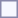<table style="border:1px solid #8888aa; background-color:#f7f8ff; padding:5px; font-size:95%; margin: 0px 12px 12px 0px;">
</table>
